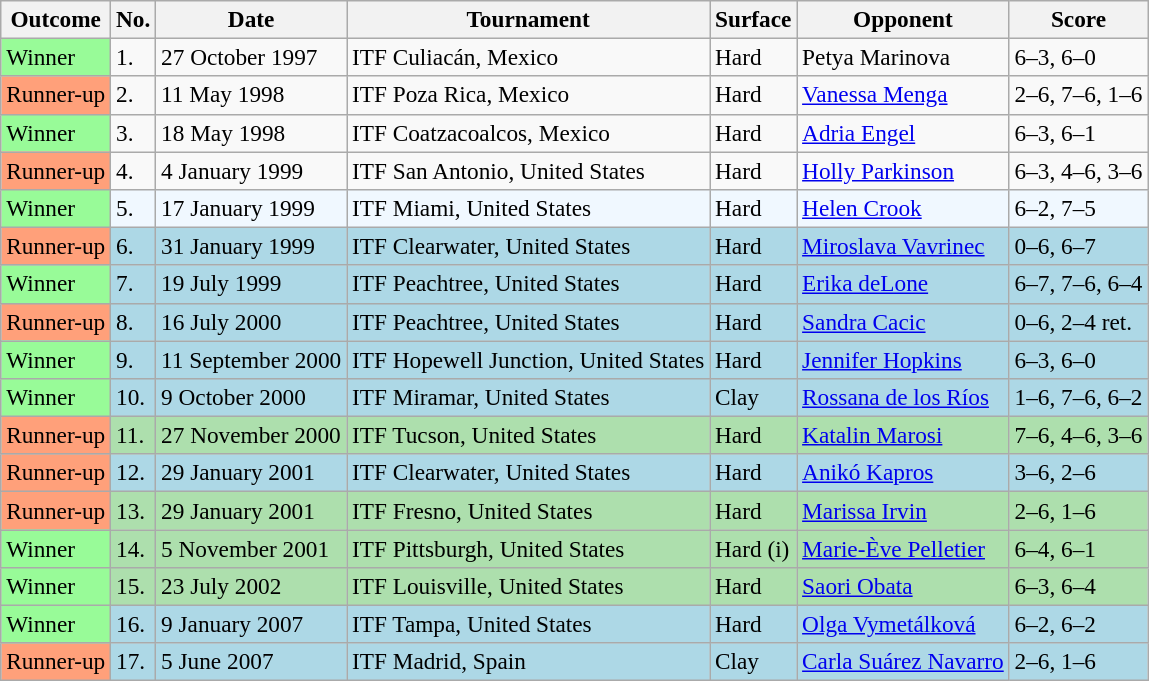<table class=wikitable style=font-size:97%>
<tr>
<th>Outcome</th>
<th>No.</th>
<th>Date</th>
<th>Tournament</th>
<th>Surface</th>
<th>Opponent</th>
<th>Score</th>
</tr>
<tr>
<td bgcolor="98FB98">Winner</td>
<td>1.</td>
<td>27 October 1997</td>
<td>ITF Culiacán, Mexico</td>
<td>Hard</td>
<td> Petya Marinova</td>
<td>6–3, 6–0</td>
</tr>
<tr>
<td style="background:#ffa07a;">Runner-up</td>
<td>2.</td>
<td>11 May 1998</td>
<td>ITF Poza Rica, Mexico</td>
<td>Hard</td>
<td> <a href='#'>Vanessa Menga</a></td>
<td>2–6, 7–6, 1–6</td>
</tr>
<tr>
<td bgcolor="98FB98">Winner</td>
<td>3.</td>
<td>18 May 1998</td>
<td>ITF Coatzacoalcos, Mexico</td>
<td>Hard</td>
<td> <a href='#'>Adria Engel</a></td>
<td>6–3, 6–1</td>
</tr>
<tr>
<td style="background:#ffa07a;">Runner-up</td>
<td>4.</td>
<td>4 January 1999</td>
<td>ITF San Antonio, United States</td>
<td>Hard</td>
<td> <a href='#'>Holly Parkinson</a></td>
<td>6–3, 4–6, 3–6</td>
</tr>
<tr style="background:#f0f8ff;">
<td bgcolor="98FB98">Winner</td>
<td>5.</td>
<td>17 January 1999</td>
<td>ITF Miami, United States</td>
<td>Hard</td>
<td> <a href='#'>Helen Crook</a></td>
<td>6–2, 7–5</td>
</tr>
<tr style="background:lightblue;">
<td style="background:#ffa07a;">Runner-up</td>
<td>6.</td>
<td>31 January 1999</td>
<td>ITF Clearwater, United States</td>
<td>Hard</td>
<td> <a href='#'>Miroslava Vavrinec</a></td>
<td>0–6, 6–7</td>
</tr>
<tr style="background:lightblue;">
<td bgcolor="98FB98">Winner</td>
<td>7.</td>
<td>19 July 1999</td>
<td>ITF Peachtree, United States</td>
<td>Hard</td>
<td> <a href='#'>Erika deLone</a></td>
<td>6–7, 7–6, 6–4</td>
</tr>
<tr style="background:lightblue;">
<td style="background:#ffa07a;">Runner-up</td>
<td>8.</td>
<td>16 July 2000</td>
<td>ITF Peachtree, United States</td>
<td>Hard</td>
<td> <a href='#'>Sandra Cacic</a></td>
<td>0–6, 2–4 ret.</td>
</tr>
<tr style="background:lightblue;">
<td bgcolor="98FB98">Winner</td>
<td>9.</td>
<td>11 September 2000</td>
<td>ITF Hopewell Junction, United States</td>
<td>Hard</td>
<td> <a href='#'>Jennifer Hopkins</a></td>
<td>6–3, 6–0</td>
</tr>
<tr style="background:lightblue;">
<td bgcolor="98FB98">Winner</td>
<td>10.</td>
<td>9 October 2000</td>
<td>ITF Miramar, United States</td>
<td>Clay</td>
<td> <a href='#'>Rossana de los Ríos</a></td>
<td>1–6, 7–6, 6–2</td>
</tr>
<tr style="background:#addfad;">
<td style="background:#ffa07a;">Runner-up</td>
<td>11.</td>
<td>27 November 2000</td>
<td>ITF Tucson, United States</td>
<td>Hard</td>
<td> <a href='#'>Katalin Marosi</a></td>
<td>7–6, 4–6, 3–6</td>
</tr>
<tr style="background:lightblue;">
<td style="background:#ffa07a;">Runner-up</td>
<td>12.</td>
<td>29 January 2001</td>
<td>ITF Clearwater, United States</td>
<td>Hard</td>
<td> <a href='#'>Anikó Kapros</a></td>
<td>3–6, 2–6</td>
</tr>
<tr style="background:#addfad;">
<td style="background:#ffa07a;">Runner-up</td>
<td>13.</td>
<td>29 January 2001</td>
<td>ITF Fresno, United States</td>
<td>Hard</td>
<td> <a href='#'>Marissa Irvin</a></td>
<td>2–6, 1–6</td>
</tr>
<tr style="background:#addfad;">
<td bgcolor="98FB98">Winner</td>
<td>14.</td>
<td>5 November 2001</td>
<td>ITF Pittsburgh, United States</td>
<td>Hard (i)</td>
<td> <a href='#'>Marie-Ève Pelletier</a></td>
<td>6–4, 6–1</td>
</tr>
<tr style="background:#addfad;">
<td bgcolor="98FB98">Winner</td>
<td>15.</td>
<td>23 July 2002</td>
<td>ITF Louisville, United States</td>
<td>Hard</td>
<td> <a href='#'>Saori Obata</a></td>
<td>6–3, 6–4</td>
</tr>
<tr style="background:lightblue;">
<td bgcolor="98FB98">Winner</td>
<td>16.</td>
<td>9 January 2007</td>
<td>ITF Tampa, United States</td>
<td>Hard</td>
<td> <a href='#'>Olga Vymetálková</a></td>
<td>6–2, 6–2</td>
</tr>
<tr style="background:lightblue;">
<td style="background:#ffa07a;">Runner-up</td>
<td>17.</td>
<td>5 June 2007</td>
<td>ITF Madrid, Spain</td>
<td>Clay</td>
<td> <a href='#'>Carla Suárez Navarro</a></td>
<td>2–6, 1–6</td>
</tr>
</table>
